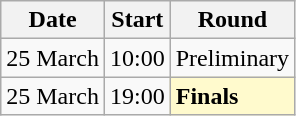<table class=wikitable>
<tr>
<th>Date</th>
<th>Start</th>
<th>Round</th>
</tr>
<tr>
<td>25 March</td>
<td>10:00</td>
<td>Preliminary</td>
</tr>
<tr>
<td>25 March</td>
<td>19:00</td>
<td style=background:lemonchiffon><strong>Finals</strong></td>
</tr>
</table>
